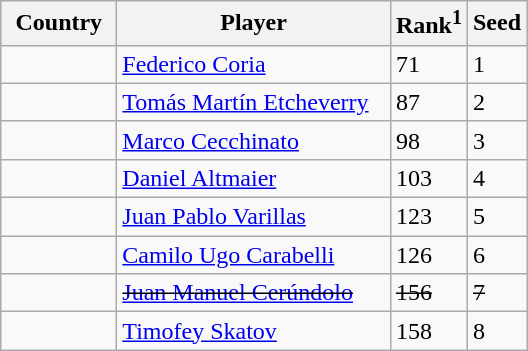<table class="sortable wikitable">
<tr>
<th width="70">Country</th>
<th width="175">Player</th>
<th>Rank<sup>1</sup></th>
<th>Seed</th>
</tr>
<tr>
<td></td>
<td><a href='#'>Federico Coria</a></td>
<td>71</td>
<td>1</td>
</tr>
<tr>
<td></td>
<td><a href='#'>Tomás Martín Etcheverry</a></td>
<td>87</td>
<td>2</td>
</tr>
<tr>
<td></td>
<td><a href='#'>Marco Cecchinato</a></td>
<td>98</td>
<td>3</td>
</tr>
<tr>
<td></td>
<td><a href='#'>Daniel Altmaier</a></td>
<td>103</td>
<td>4</td>
</tr>
<tr>
<td></td>
<td><a href='#'>Juan Pablo Varillas</a></td>
<td>123</td>
<td>5</td>
</tr>
<tr>
<td></td>
<td><a href='#'>Camilo Ugo Carabelli</a></td>
<td>126</td>
<td>6</td>
</tr>
<tr>
<td><s></s></td>
<td><s><a href='#'>Juan Manuel Cerúndolo</a></s></td>
<td><s>156</s></td>
<td><s>7</s></td>
</tr>
<tr>
<td></td>
<td><a href='#'>Timofey Skatov</a></td>
<td>158</td>
<td>8</td>
</tr>
</table>
